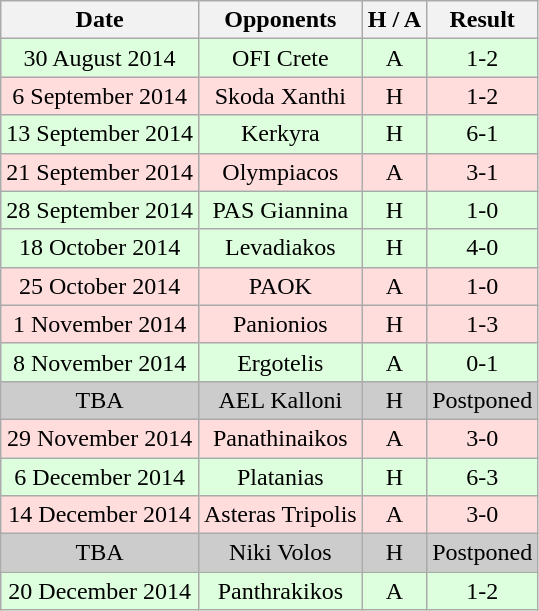<table class="wikitable" style="text-align:center">
<tr>
<th>Date</th>
<th>Opponents</th>
<th>H / A</th>
<th>Result</th>
</tr>
<tr bgcolor="#ddffdd">
<td>30 August 2014</td>
<td>OFI Crete</td>
<td>A</td>
<td>1-2</td>
</tr>
<tr bgcolor="#ffdddd">
<td>6 September 2014</td>
<td>Skoda Xanthi</td>
<td>H</td>
<td>1-2</td>
</tr>
<tr bgcolor="#ddffdd">
<td>13 September 2014</td>
<td>Kerkyra</td>
<td>H</td>
<td>6-1</td>
</tr>
<tr bgcolor="#ffdddd">
<td>21 September 2014</td>
<td>Olympiacos</td>
<td>A</td>
<td>3-1</td>
</tr>
<tr bgcolor="#ddffdd">
<td>28 September 2014</td>
<td>PAS Giannina</td>
<td>H</td>
<td>1-0</td>
</tr>
<tr bgcolor="#ddffdd">
<td>18 October 2014</td>
<td>Levadiakos</td>
<td>H</td>
<td>4-0</td>
</tr>
<tr bgcolor="#ffdddd">
<td>25 October 2014</td>
<td>PAOK</td>
<td>A</td>
<td>1-0</td>
</tr>
<tr bgcolor="#ffdddd">
<td>1 November 2014</td>
<td>Panionios</td>
<td>H</td>
<td>1-3</td>
</tr>
<tr bgcolor="#ddffdd">
<td>8 November 2014</td>
<td>Ergotelis</td>
<td>A</td>
<td>0-1</td>
</tr>
<tr bgcolor="#CCCCCC">
<td>TBA</td>
<td>AEL Kalloni</td>
<td>H</td>
<td>Postponed</td>
</tr>
<tr bgcolor="#ffdddd">
<td>29 November 2014</td>
<td>Panathinaikos</td>
<td>A</td>
<td>3-0</td>
</tr>
<tr bgcolor="#ddffdd">
<td>6 December 2014</td>
<td>Platanias</td>
<td>H</td>
<td>6-3</td>
</tr>
<tr bgcolor="#ffdddd">
<td>14 December 2014</td>
<td>Asteras Tripolis</td>
<td>A</td>
<td>3-0</td>
</tr>
<tr bgcolor="#CCCCCC">
<td>ΤΒΑ</td>
<td>Niki Volos</td>
<td>H</td>
<td>Postponed</td>
</tr>
<tr bgcolor="#ddffdd">
<td>20 December 2014</td>
<td>Panthrakikos</td>
<td>A</td>
<td>1-2</td>
</tr>
</table>
